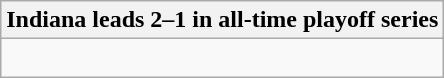<table class="wikitable collapsible collapsed">
<tr>
<th>Indiana leads 2–1 in all-time playoff series</th>
</tr>
<tr>
<td><br>

</td>
</tr>
</table>
